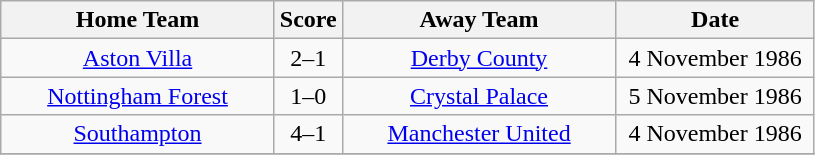<table class="wikitable" style="text-align:center;">
<tr>
<th width=175>Home Team</th>
<th width=20>Score</th>
<th width=175>Away Team</th>
<th width= 125>Date</th>
</tr>
<tr>
<td><a href='#'>Aston Villa</a></td>
<td>2–1</td>
<td><a href='#'>Derby County</a></td>
<td>4 November 1986</td>
</tr>
<tr>
<td><a href='#'>Nottingham Forest</a></td>
<td>1–0</td>
<td><a href='#'>Crystal Palace</a></td>
<td>5 November 1986</td>
</tr>
<tr>
<td><a href='#'>Southampton</a></td>
<td>4–1</td>
<td><a href='#'>Manchester United</a></td>
<td>4 November 1986</td>
</tr>
<tr>
</tr>
</table>
